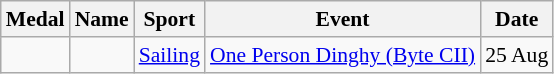<table class="wikitable sortable" style="font-size:90%">
<tr>
<th>Medal</th>
<th>Name</th>
<th>Sport</th>
<th>Event</th>
<th>Date</th>
</tr>
<tr>
<td></td>
<td></td>
<td><a href='#'>Sailing</a></td>
<td><a href='#'>One Person Dinghy (Byte CII)</a></td>
<td>25 Aug</td>
</tr>
</table>
